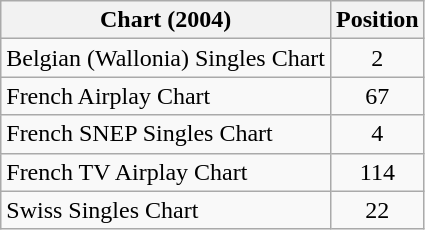<table class="wikitable sortable">
<tr>
<th>Chart (2004)</th>
<th>Position</th>
</tr>
<tr>
<td>Belgian (Wallonia) Singles Chart</td>
<td style="text-align:center;">2</td>
</tr>
<tr>
<td>French Airplay Chart</td>
<td style="text-align:center;">67</td>
</tr>
<tr>
<td>French SNEP Singles Chart</td>
<td style="text-align:center;">4</td>
</tr>
<tr>
<td>French TV Airplay Chart</td>
<td style="text-align:center;">114</td>
</tr>
<tr>
<td>Swiss Singles Chart</td>
<td style="text-align:center;">22</td>
</tr>
</table>
